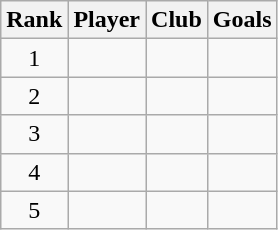<table class="wikitable sortable" style="text-align: center;">
<tr>
<th>Rank</th>
<th>Player</th>
<th>Club</th>
<th>Goals</th>
</tr>
<tr>
<td>1</td>
<td></td>
<td></td>
<td></td>
</tr>
<tr>
<td>2</td>
<td></td>
<td></td>
<td></td>
</tr>
<tr>
<td>3</td>
<td></td>
<td></td>
<td></td>
</tr>
<tr>
<td>4</td>
<td></td>
<td></td>
<td></td>
</tr>
<tr>
<td>5</td>
<td></td>
<td></td>
<td></td>
</tr>
</table>
